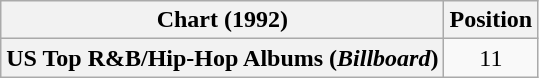<table class="wikitable plainrowheaders" style="text-align:center;">
<tr>
<th>Chart (1992)</th>
<th>Position</th>
</tr>
<tr>
<th scope="row">US Top R&B/Hip-Hop Albums (<em>Billboard</em>)</th>
<td style="text-align:center;">11</td>
</tr>
</table>
